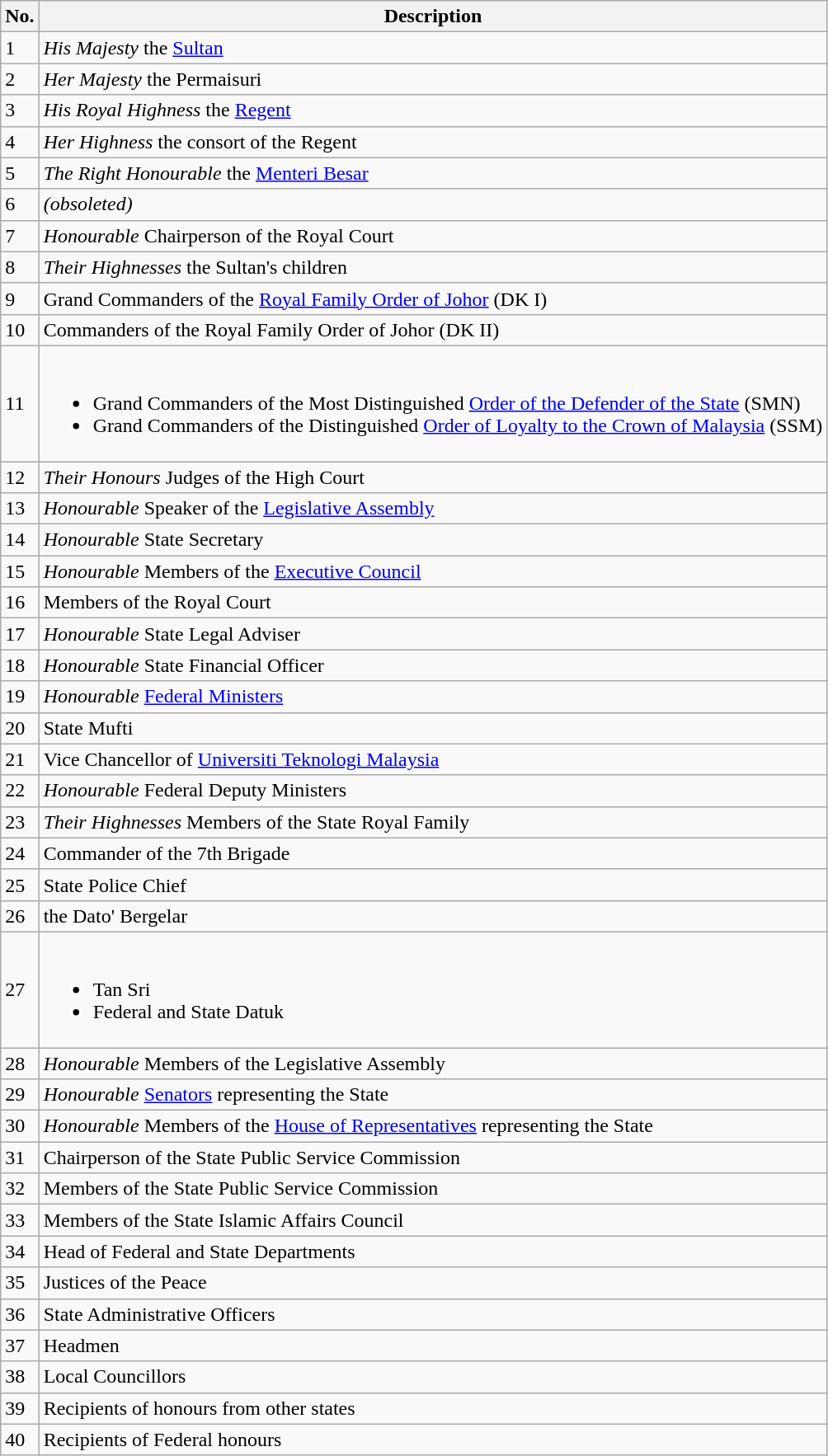<table class="wikitable">
<tr>
<th>No.</th>
<th>Description</th>
</tr>
<tr>
<td>1</td>
<td><em>His Majesty</em> the <a href='#'>Sultan</a></td>
</tr>
<tr>
<td>2</td>
<td><em>Her Majesty</em> the Permaisuri</td>
</tr>
<tr>
<td>3</td>
<td><em>His Royal Highness</em> the <a href='#'>Regent</a></td>
</tr>
<tr>
<td>4</td>
<td><em>Her Highness</em> the consort of the Regent</td>
</tr>
<tr>
<td>5</td>
<td><em>The Right Honourable</em> the <a href='#'>Menteri Besar</a></td>
</tr>
<tr>
<td>6</td>
<td><em>(obsoleted)</em></td>
</tr>
<tr>
<td>7</td>
<td><em>Honourable</em> Chairperson of the Royal Court</td>
</tr>
<tr>
<td>8</td>
<td><em>Their Highnesses</em> the Sultan's children</td>
</tr>
<tr>
<td>9</td>
<td>Grand Commanders of the <a href='#'>Royal Family Order of Johor</a> (DK I)</td>
</tr>
<tr>
<td>10</td>
<td>Commanders of the Royal Family Order of Johor (DK II)</td>
</tr>
<tr>
<td>11</td>
<td><br><ul><li>Grand Commanders of the Most Distinguished <a href='#'>Order of the Defender of the State</a> (SMN)</li><li>Grand Commanders of the Distinguished <a href='#'>Order of Loyalty to the Crown of Malaysia</a> (SSM)</li></ul></td>
</tr>
<tr>
<td>12</td>
<td><em>Their Honours</em> Judges of the High Court</td>
</tr>
<tr>
<td>13</td>
<td><em>Honourable</em> Speaker of the <a href='#'>Legislative Assembly</a></td>
</tr>
<tr>
<td>14</td>
<td><em>Honourable</em> State Secretary</td>
</tr>
<tr>
<td>15</td>
<td><em>Honourable</em> Members of the <a href='#'>Executive Council</a></td>
</tr>
<tr>
<td>16</td>
<td>Members of the Royal Court</td>
</tr>
<tr>
<td>17</td>
<td><em>Honourable</em> State Legal Adviser</td>
</tr>
<tr>
<td>18</td>
<td><em>Honourable</em> State Financial Officer</td>
</tr>
<tr>
<td>19</td>
<td><em>Honourable</em> <a href='#'>Federal Ministers</a></td>
</tr>
<tr>
<td>20</td>
<td>State Mufti</td>
</tr>
<tr>
<td>21</td>
<td>Vice Chancellor of <a href='#'>Universiti Teknologi Malaysia</a></td>
</tr>
<tr>
<td>22</td>
<td><em>Honourable</em> Federal Deputy Ministers</td>
</tr>
<tr>
<td>23</td>
<td><em>Their Highnesses</em> Members of the State Royal Family</td>
</tr>
<tr>
<td>24</td>
<td>Commander of the 7th Brigade</td>
</tr>
<tr>
<td>25</td>
<td>State Police Chief</td>
</tr>
<tr>
<td>26</td>
<td>the Dato' Bergelar</td>
</tr>
<tr>
<td>27</td>
<td><br><ul><li>Tan Sri</li><li>Federal and State Datuk</li></ul></td>
</tr>
<tr>
<td>28</td>
<td><em>Honourable</em> Members of the Legislative Assembly</td>
</tr>
<tr>
<td>29</td>
<td><em>Honourable</em> <a href='#'>Senators</a> representing the State</td>
</tr>
<tr>
<td>30</td>
<td><em>Honourable</em> Members of the <a href='#'>House of Representatives</a> representing the State</td>
</tr>
<tr>
<td>31</td>
<td>Chairperson of the State Public Service Commission</td>
</tr>
<tr>
<td>32</td>
<td>Members of the State Public Service Commission</td>
</tr>
<tr>
<td>33</td>
<td>Members of the State Islamic Affairs Council</td>
</tr>
<tr>
<td>34</td>
<td>Head of Federal and State Departments</td>
</tr>
<tr>
<td>35</td>
<td>Justices of the Peace</td>
</tr>
<tr>
<td>36</td>
<td>State Administrative Officers</td>
</tr>
<tr>
<td>37</td>
<td>Headmen</td>
</tr>
<tr>
<td>38</td>
<td>Local Councillors</td>
</tr>
<tr>
<td>39</td>
<td>Recipients of honours from other states</td>
</tr>
<tr>
<td>40</td>
<td>Recipients of Federal honours</td>
</tr>
</table>
